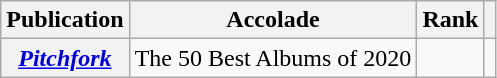<table class="wikitable sortable plainrowheaders">
<tr>
<th scope="col">Publication</th>
<th scope="col">Accolade</th>
<th scope="col">Rank</th>
<th scope="col"></th>
</tr>
<tr>
<th scope="row"><em><a href='#'>Pitchfork</a></em></th>
<td>The 50 Best Albums of 2020</td>
<td></td>
<td></td>
</tr>
</table>
